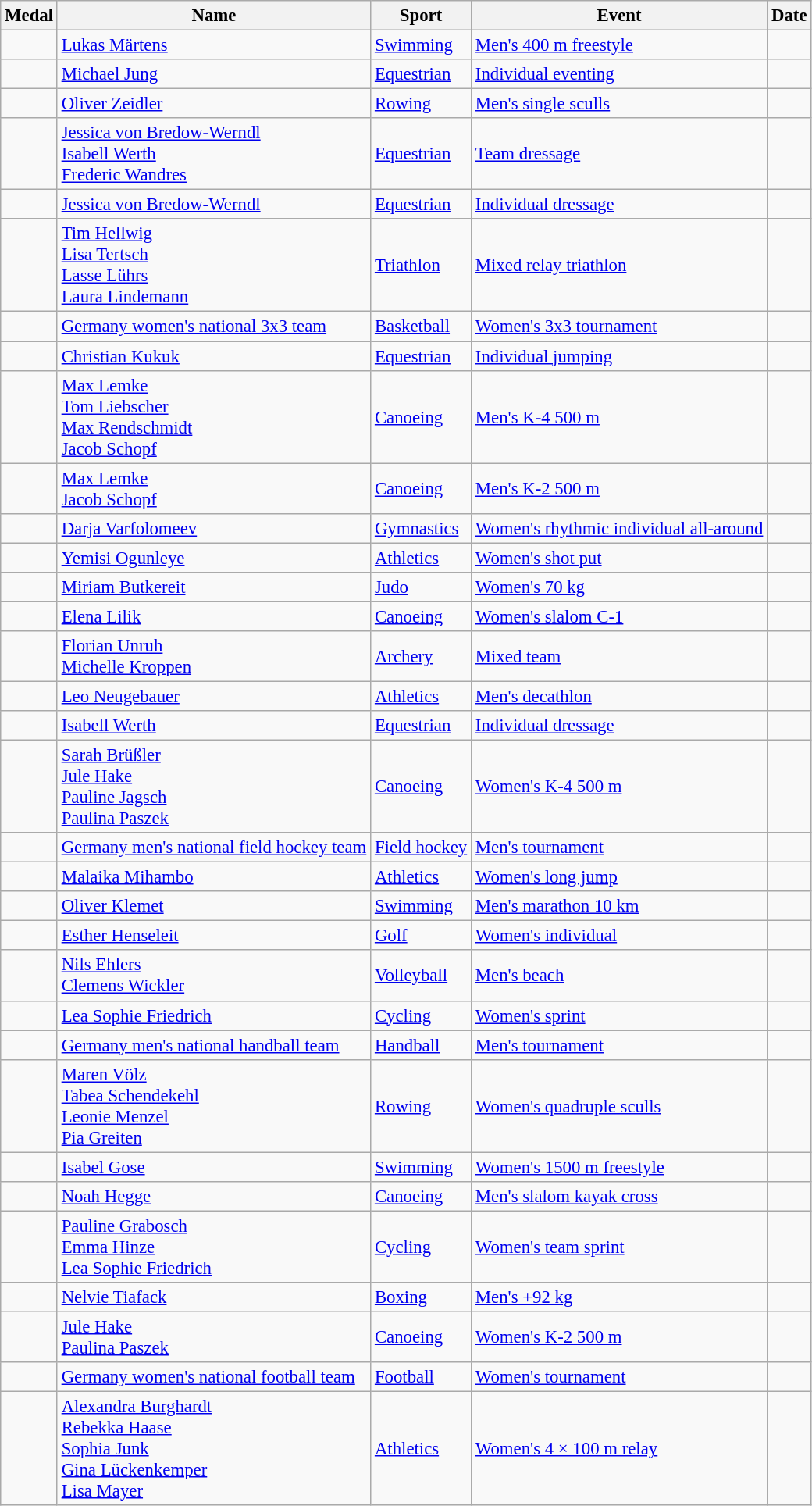<table class="wikitable sortable" style="font-size: 95%">
<tr>
<th>Medal</th>
<th>Name</th>
<th>Sport</th>
<th>Event</th>
<th>Date</th>
</tr>
<tr>
<td></td>
<td><a href='#'>Lukas Märtens</a></td>
<td><a href='#'>Swimming</a></td>
<td><a href='#'>Men's 400 m freestyle</a></td>
<td></td>
</tr>
<tr>
<td></td>
<td><a href='#'>Michael Jung</a></td>
<td><a href='#'>Equestrian</a></td>
<td><a href='#'>Individual eventing</a></td>
<td></td>
</tr>
<tr>
<td></td>
<td><a href='#'>Oliver Zeidler</a></td>
<td><a href='#'>Rowing</a></td>
<td><a href='#'>Men's single sculls</a></td>
<td></td>
</tr>
<tr>
<td></td>
<td><a href='#'>Jessica von Bredow-Werndl</a><br><a href='#'>Isabell Werth</a><br><a href='#'>Frederic Wandres</a></td>
<td><a href='#'>Equestrian</a></td>
<td><a href='#'>Team dressage</a></td>
<td></td>
</tr>
<tr>
<td></td>
<td><a href='#'>Jessica von Bredow-Werndl</a></td>
<td><a href='#'>Equestrian</a></td>
<td><a href='#'>Individual dressage</a></td>
<td></td>
</tr>
<tr>
<td></td>
<td><a href='#'>Tim Hellwig</a><br><a href='#'>Lisa Tertsch</a><br><a href='#'>Lasse Lührs</a><br><a href='#'>Laura Lindemann</a></td>
<td><a href='#'>Triathlon</a></td>
<td><a href='#'>Mixed relay triathlon</a></td>
<td></td>
</tr>
<tr>
<td></td>
<td><a href='#'>Germany women's national 3x3 team</a><br></td>
<td><a href='#'>Basketball</a></td>
<td><a href='#'>Women's 3x3 tournament</a></td>
<td></td>
</tr>
<tr>
<td></td>
<td><a href='#'>Christian Kukuk</a></td>
<td><a href='#'>Equestrian</a></td>
<td><a href='#'>Individual jumping</a></td>
<td></td>
</tr>
<tr>
<td></td>
<td><a href='#'>Max Lemke</a><br><a href='#'>Tom Liebscher</a><br><a href='#'>Max Rendschmidt</a><br><a href='#'>Jacob Schopf</a></td>
<td><a href='#'>Canoeing</a></td>
<td><a href='#'>Men's K-4 500 m</a></td>
<td></td>
</tr>
<tr>
<td></td>
<td><a href='#'>Max Lemke</a><br><a href='#'>Jacob Schopf</a></td>
<td><a href='#'>Canoeing</a></td>
<td><a href='#'>Men's K-2 500 m</a></td>
<td></td>
</tr>
<tr>
<td></td>
<td><a href='#'>Darja Varfolomeev</a></td>
<td><a href='#'>Gymnastics</a></td>
<td><a href='#'>Women's rhythmic individual all-around</a></td>
<td></td>
</tr>
<tr>
<td></td>
<td><a href='#'>Yemisi Ogunleye</a></td>
<td><a href='#'>Athletics</a></td>
<td><a href='#'>Women's shot put</a></td>
<td></td>
</tr>
<tr>
<td></td>
<td><a href='#'>Miriam Butkereit</a></td>
<td><a href='#'>Judo</a></td>
<td><a href='#'>Women's 70 kg</a></td>
<td></td>
</tr>
<tr>
<td></td>
<td><a href='#'>Elena Lilik</a></td>
<td><a href='#'>Canoeing</a></td>
<td><a href='#'>Women's slalom C-1</a></td>
<td></td>
</tr>
<tr>
<td></td>
<td><a href='#'>Florian Unruh</a><br><a href='#'>Michelle Kroppen</a></td>
<td><a href='#'>Archery</a></td>
<td><a href='#'>Mixed team</a></td>
<td></td>
</tr>
<tr>
<td></td>
<td><a href='#'>Leo Neugebauer</a></td>
<td><a href='#'>Athletics</a></td>
<td><a href='#'>Men's decathlon</a></td>
<td></td>
</tr>
<tr>
<td></td>
<td><a href='#'>Isabell Werth</a></td>
<td><a href='#'>Equestrian</a></td>
<td><a href='#'>Individual dressage</a></td>
<td></td>
</tr>
<tr>
<td></td>
<td><a href='#'>Sarah Brüßler</a><br><a href='#'>Jule Hake</a><br><a href='#'>Pauline Jagsch</a><br><a href='#'>Paulina Paszek</a></td>
<td><a href='#'>Canoeing</a></td>
<td><a href='#'>Women's K-4 500 m</a></td>
<td></td>
</tr>
<tr>
<td></td>
<td><a href='#'>Germany men's national field hockey team</a><br></td>
<td><a href='#'>Field hockey</a></td>
<td><a href='#'>Men's tournament</a></td>
<td></td>
</tr>
<tr>
<td></td>
<td><a href='#'>Malaika Mihambo</a></td>
<td><a href='#'>Athletics</a></td>
<td><a href='#'>Women's long jump</a></td>
<td></td>
</tr>
<tr>
<td></td>
<td><a href='#'>Oliver Klemet</a></td>
<td><a href='#'>Swimming</a></td>
<td><a href='#'>Men's marathon 10 km</a></td>
<td></td>
</tr>
<tr>
<td></td>
<td><a href='#'>Esther Henseleit</a></td>
<td><a href='#'>Golf</a></td>
<td><a href='#'>Women's individual</a></td>
<td></td>
</tr>
<tr>
<td></td>
<td><a href='#'>Nils Ehlers</a><br><a href='#'>Clemens Wickler</a></td>
<td><a href='#'>Volleyball</a></td>
<td><a href='#'>Men's beach</a></td>
<td></td>
</tr>
<tr>
<td></td>
<td><a href='#'>Lea Sophie Friedrich</a></td>
<td><a href='#'>Cycling</a></td>
<td><a href='#'>Women's sprint</a></td>
<td></td>
</tr>
<tr>
<td></td>
<td><a href='#'>Germany men's national handball team</a><br></td>
<td><a href='#'>Handball</a></td>
<td><a href='#'>Men's tournament</a></td>
<td></td>
</tr>
<tr>
<td></td>
<td><a href='#'>Maren Völz</a><br><a href='#'>Tabea Schendekehl</a><br><a href='#'>Leonie Menzel</a><br><a href='#'>Pia Greiten</a></td>
<td><a href='#'>Rowing</a></td>
<td><a href='#'>Women's quadruple sculls</a></td>
<td></td>
</tr>
<tr>
<td></td>
<td><a href='#'>Isabel Gose</a></td>
<td><a href='#'>Swimming</a></td>
<td><a href='#'>Women's 1500 m freestyle</a></td>
<td></td>
</tr>
<tr>
<td></td>
<td><a href='#'>Noah Hegge</a></td>
<td><a href='#'>Canoeing</a></td>
<td><a href='#'>Men's slalom kayak cross</a></td>
<td></td>
</tr>
<tr>
<td></td>
<td><a href='#'>Pauline Grabosch</a><br><a href='#'>Emma Hinze</a><br><a href='#'>Lea Sophie Friedrich</a></td>
<td><a href='#'>Cycling</a></td>
<td><a href='#'>Women's team sprint</a></td>
<td></td>
</tr>
<tr>
<td></td>
<td><a href='#'>Nelvie Tiafack</a></td>
<td><a href='#'>Boxing</a></td>
<td><a href='#'>Men's +92 kg</a></td>
<td></td>
</tr>
<tr>
<td></td>
<td><a href='#'>Jule Hake</a><br><a href='#'>Paulina Paszek</a></td>
<td><a href='#'>Canoeing</a></td>
<td><a href='#'>Women's K-2 500 m</a></td>
<td></td>
</tr>
<tr>
<td></td>
<td><a href='#'>Germany women's national football team</a><br></td>
<td><a href='#'>Football</a></td>
<td><a href='#'>Women's tournament</a></td>
<td></td>
</tr>
<tr>
<td></td>
<td><a href='#'>Alexandra Burghardt</a><br><a href='#'>Rebekka Haase</a><br><a href='#'>Sophia Junk</a><br><a href='#'>Gina Lückenkemper</a><br><a href='#'>Lisa Mayer</a></td>
<td><a href='#'>Athletics</a></td>
<td><a href='#'>Women's 4 × 100 m relay</a></td>
<td></td>
</tr>
</table>
